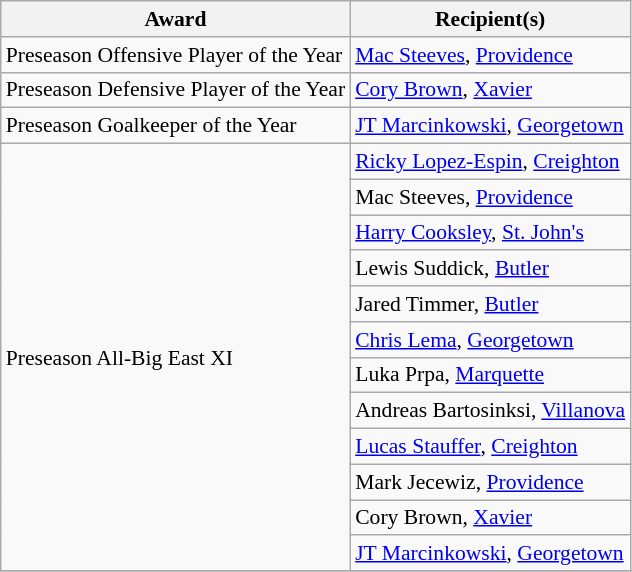<table class="wikitable" style="white-space:nowrap; font-size:90%;">
<tr>
<th>Award</th>
<th>Recipient(s)</th>
</tr>
<tr>
<td>Preseason Offensive Player of the Year</td>
<td><a href='#'>Mac Steeves</a>, <a href='#'>Providence</a></td>
</tr>
<tr>
<td>Preseason Defensive Player of the Year</td>
<td><a href='#'>Cory Brown</a>, <a href='#'>Xavier</a></td>
</tr>
<tr>
<td>Preseason Goalkeeper of the Year</td>
<td><a href='#'>JT Marcinkowski</a>, <a href='#'>Georgetown</a></td>
</tr>
<tr>
<td rowspan=12 valign=middle>Preseason All-Big East XI</td>
<td><a href='#'>Ricky Lopez-Espin</a>, <a href='#'>Creighton</a></td>
</tr>
<tr>
<td>Mac Steeves, <a href='#'>Providence</a></td>
</tr>
<tr>
<td><a href='#'>Harry Cooksley</a>, <a href='#'>St. John's</a></td>
</tr>
<tr>
<td>Lewis Suddick, <a href='#'>Butler</a></td>
</tr>
<tr>
<td>Jared Timmer, <a href='#'>Butler</a></td>
</tr>
<tr>
<td><a href='#'>Chris Lema</a>, <a href='#'>Georgetown</a></td>
</tr>
<tr>
<td>Luka Prpa, <a href='#'>Marquette</a></td>
</tr>
<tr>
<td>Andreas Bartosinksi, <a href='#'>Villanova</a></td>
</tr>
<tr>
<td><a href='#'>Lucas Stauffer</a>, <a href='#'>Creighton</a></td>
</tr>
<tr>
<td>Mark Jecewiz, <a href='#'>Providence</a></td>
</tr>
<tr>
<td>Cory Brown, <a href='#'>Xavier</a></td>
</tr>
<tr>
<td><a href='#'>JT Marcinkowski</a>, <a href='#'>Georgetown</a></td>
</tr>
<tr>
</tr>
</table>
